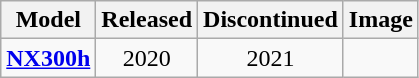<table class="wikitable" style="text-align:center">
<tr>
<th>Model</th>
<th>Released</th>
<th>Discontinued</th>
<th>Image</th>
</tr>
<tr>
<td><strong><a href='#'>NX300h</a></strong></td>
<td>2020</td>
<td>2021</td>
<td></td>
</tr>
</table>
